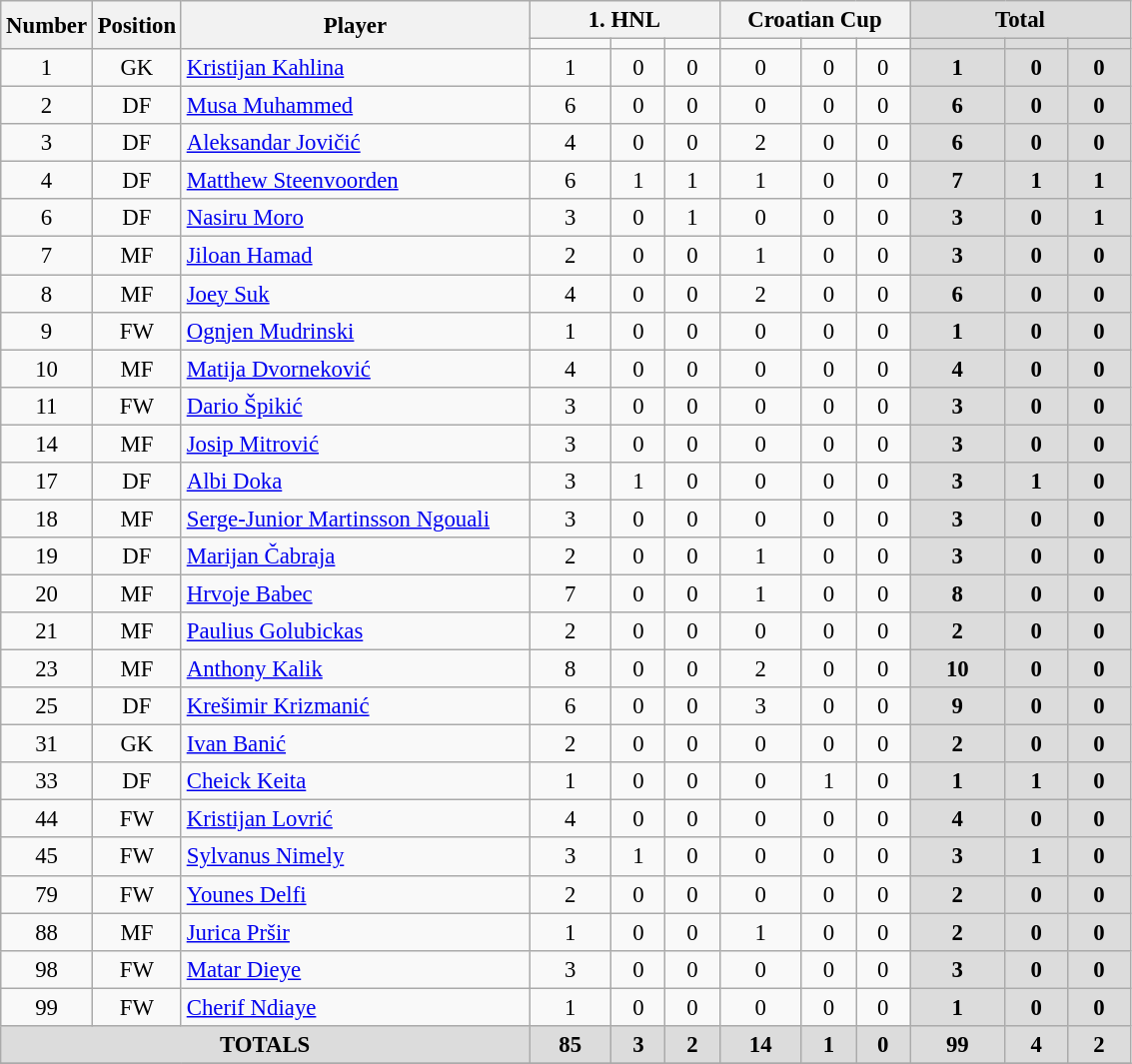<table class="wikitable" style="font-size: 95%; text-align: center;">
<tr>
<th width=40 rowspan="2"  align="center">Number</th>
<th width=40 rowspan="2"  align="center">Position</th>
<th width=225 rowspan="2"  align="center">Player</th>
<th width=120 colspan="3" align="center">1. HNL</th>
<th width=120 colspan="3" align="center">Croatian Cup</th>
<th width=140 colspan="3" align="center" style="background: #DCDCDC">Total</th>
</tr>
<tr>
<td></td>
<td></td>
<td></td>
<td></td>
<td></td>
<td></td>
<th style="background: #DCDCDC"></th>
<th style="background: #DCDCDC"></th>
<th style="background: #DCDCDC"></th>
</tr>
<tr>
<td>1</td>
<td>GK</td>
<td style="text-align:left;"> <a href='#'>Kristijan Kahlina</a></td>
<td>1</td>
<td>0</td>
<td>0</td>
<td>0</td>
<td>0</td>
<td>0</td>
<th style="background: #DCDCDC">1</th>
<th style="background: #DCDCDC">0</th>
<th style="background: #DCDCDC">0</th>
</tr>
<tr>
<td>2</td>
<td>DF</td>
<td style="text-align:left;"> <a href='#'>Musa Muhammed</a></td>
<td>6</td>
<td>0</td>
<td>0</td>
<td>0</td>
<td>0</td>
<td>0</td>
<th style="background: #DCDCDC">6</th>
<th style="background: #DCDCDC">0</th>
<th style="background: #DCDCDC">0</th>
</tr>
<tr>
<td>3</td>
<td>DF</td>
<td style="text-align:left;"> <a href='#'>Aleksandar Jovičić</a></td>
<td>4</td>
<td>0</td>
<td>0</td>
<td>2</td>
<td>0</td>
<td>0</td>
<th style="background: #DCDCDC">6</th>
<th style="background: #DCDCDC">0</th>
<th style="background: #DCDCDC">0</th>
</tr>
<tr>
<td>4</td>
<td>DF</td>
<td style="text-align:left;"> <a href='#'>Matthew Steenvoorden</a></td>
<td>6</td>
<td>1</td>
<td>1</td>
<td>1</td>
<td>0</td>
<td>0</td>
<th style="background: #DCDCDC">7</th>
<th style="background: #DCDCDC">1</th>
<th style="background: #DCDCDC">1</th>
</tr>
<tr>
<td>6</td>
<td>DF</td>
<td style="text-align:left;"> <a href='#'>Nasiru Moro</a></td>
<td>3</td>
<td>0</td>
<td>1</td>
<td>0</td>
<td>0</td>
<td>0</td>
<th style="background: #DCDCDC">3</th>
<th style="background: #DCDCDC">0</th>
<th style="background: #DCDCDC">1</th>
</tr>
<tr>
<td>7</td>
<td>MF</td>
<td style="text-align:left;"> <a href='#'>Jiloan Hamad</a></td>
<td>2</td>
<td>0</td>
<td>0</td>
<td>1</td>
<td>0</td>
<td>0</td>
<th style="background: #DCDCDC">3</th>
<th style="background: #DCDCDC">0</th>
<th style="background: #DCDCDC">0</th>
</tr>
<tr>
<td>8</td>
<td>MF</td>
<td style="text-align:left;"> <a href='#'>Joey Suk</a></td>
<td>4</td>
<td>0</td>
<td>0</td>
<td>2</td>
<td>0</td>
<td>0</td>
<th style="background: #DCDCDC">6</th>
<th style="background: #DCDCDC">0</th>
<th style="background: #DCDCDC">0</th>
</tr>
<tr>
<td>9</td>
<td>FW</td>
<td style="text-align:left;"> <a href='#'>Ognjen Mudrinski</a></td>
<td>1</td>
<td>0</td>
<td>0</td>
<td>0</td>
<td>0</td>
<td>0</td>
<th style="background: #DCDCDC">1</th>
<th style="background: #DCDCDC">0</th>
<th style="background: #DCDCDC">0</th>
</tr>
<tr>
<td>10</td>
<td>MF</td>
<td style="text-align:left;"> <a href='#'>Matija Dvorneković</a></td>
<td>4</td>
<td>0</td>
<td>0</td>
<td>0</td>
<td>0</td>
<td>0</td>
<th style="background: #DCDCDC">4</th>
<th style="background: #DCDCDC">0</th>
<th style="background: #DCDCDC">0</th>
</tr>
<tr>
<td>11</td>
<td>FW</td>
<td style="text-align:left;"> <a href='#'>Dario Špikić</a></td>
<td>3</td>
<td>0</td>
<td>0</td>
<td>0</td>
<td>0</td>
<td>0</td>
<th style="background: #DCDCDC">3</th>
<th style="background: #DCDCDC">0</th>
<th style="background: #DCDCDC">0</th>
</tr>
<tr>
<td>14</td>
<td>MF</td>
<td style="text-align:left;"> <a href='#'>Josip Mitrović</a></td>
<td>3</td>
<td>0</td>
<td>0</td>
<td>0</td>
<td>0</td>
<td>0</td>
<th style="background: #DCDCDC">3</th>
<th style="background: #DCDCDC">0</th>
<th style="background: #DCDCDC">0</th>
</tr>
<tr>
<td>17</td>
<td>DF</td>
<td style="text-align:left;"> <a href='#'>Albi Doka</a></td>
<td>3</td>
<td>1</td>
<td>0</td>
<td>0</td>
<td>0</td>
<td>0</td>
<th style="background: #DCDCDC">3</th>
<th style="background: #DCDCDC">1</th>
<th style="background: #DCDCDC">0</th>
</tr>
<tr>
<td>18</td>
<td>MF</td>
<td style="text-align:left;"> <a href='#'>Serge-Junior Martinsson Ngouali</a></td>
<td>3</td>
<td>0</td>
<td>0</td>
<td>0</td>
<td>0</td>
<td>0</td>
<th style="background: #DCDCDC">3</th>
<th style="background: #DCDCDC">0</th>
<th style="background: #DCDCDC">0</th>
</tr>
<tr>
<td>19</td>
<td>DF</td>
<td style="text-align:left;"> <a href='#'>Marijan Čabraja</a></td>
<td>2</td>
<td>0</td>
<td>0</td>
<td>1</td>
<td>0</td>
<td>0</td>
<th style="background: #DCDCDC">3</th>
<th style="background: #DCDCDC">0</th>
<th style="background: #DCDCDC">0</th>
</tr>
<tr>
<td>20</td>
<td>MF</td>
<td style="text-align:left;"> <a href='#'>Hrvoje Babec</a></td>
<td>7</td>
<td>0</td>
<td>0</td>
<td>1</td>
<td>0</td>
<td>0</td>
<th style="background: #DCDCDC">8</th>
<th style="background: #DCDCDC">0</th>
<th style="background: #DCDCDC">0</th>
</tr>
<tr>
<td>21</td>
<td>MF</td>
<td style="text-align:left;"> <a href='#'>Paulius Golubickas</a></td>
<td>2</td>
<td>0</td>
<td>0</td>
<td>0</td>
<td>0</td>
<td>0</td>
<th style="background: #DCDCDC">2</th>
<th style="background: #DCDCDC">0</th>
<th style="background: #DCDCDC">0</th>
</tr>
<tr>
<td>23</td>
<td>MF</td>
<td style="text-align:left;"> <a href='#'>Anthony Kalik</a></td>
<td>8</td>
<td>0</td>
<td>0</td>
<td>2</td>
<td>0</td>
<td>0</td>
<th style="background: #DCDCDC">10</th>
<th style="background: #DCDCDC">0</th>
<th style="background: #DCDCDC">0</th>
</tr>
<tr>
<td>25</td>
<td>DF</td>
<td style="text-align:left;"> <a href='#'>Krešimir Krizmanić</a></td>
<td>6</td>
<td>0</td>
<td>0</td>
<td>3</td>
<td>0</td>
<td>0</td>
<th style="background: #DCDCDC">9</th>
<th style="background: #DCDCDC">0</th>
<th style="background: #DCDCDC">0</th>
</tr>
<tr>
<td>31</td>
<td>GK</td>
<td style="text-align:left;"> <a href='#'>Ivan Banić</a></td>
<td>2</td>
<td>0</td>
<td>0</td>
<td>0</td>
<td>0</td>
<td>0</td>
<th style="background: #DCDCDC">2</th>
<th style="background: #DCDCDC">0</th>
<th style="background: #DCDCDC">0</th>
</tr>
<tr>
<td>33</td>
<td>DF</td>
<td style="text-align:left;"> <a href='#'>Cheick Keita</a></td>
<td>1</td>
<td>0</td>
<td>0</td>
<td>0</td>
<td>1</td>
<td>0</td>
<th style="background: #DCDCDC">1</th>
<th style="background: #DCDCDC">1</th>
<th style="background: #DCDCDC">0</th>
</tr>
<tr>
<td>44</td>
<td>FW</td>
<td style="text-align:left;"> <a href='#'>Kristijan Lovrić</a></td>
<td>4</td>
<td>0</td>
<td>0</td>
<td>0</td>
<td>0</td>
<td>0</td>
<th style="background: #DCDCDC">4</th>
<th style="background: #DCDCDC">0</th>
<th style="background: #DCDCDC">0</th>
</tr>
<tr>
<td>45</td>
<td>FW</td>
<td style="text-align:left;"> <a href='#'>Sylvanus Nimely</a></td>
<td>3</td>
<td>1</td>
<td>0</td>
<td>0</td>
<td>0</td>
<td>0</td>
<th style="background: #DCDCDC">3</th>
<th style="background: #DCDCDC">1</th>
<th style="background: #DCDCDC">0</th>
</tr>
<tr>
<td>79</td>
<td>FW</td>
<td style="text-align:left;"> <a href='#'>Younes Delfi</a></td>
<td>2</td>
<td>0</td>
<td>0</td>
<td>0</td>
<td>0</td>
<td>0</td>
<th style="background: #DCDCDC">2</th>
<th style="background: #DCDCDC">0</th>
<th style="background: #DCDCDC">0</th>
</tr>
<tr>
<td>88</td>
<td>MF</td>
<td style="text-align:left;"> <a href='#'>Jurica Pršir</a></td>
<td>1</td>
<td>0</td>
<td>0</td>
<td>1</td>
<td>0</td>
<td>0</td>
<th style="background: #DCDCDC">2</th>
<th style="background: #DCDCDC">0</th>
<th style="background: #DCDCDC">0</th>
</tr>
<tr>
<td>98</td>
<td>FW</td>
<td style="text-align:left;"> <a href='#'>Matar Dieye</a></td>
<td>3</td>
<td>0</td>
<td>0</td>
<td>0</td>
<td>0</td>
<td>0</td>
<th style="background: #DCDCDC">3</th>
<th style="background: #DCDCDC">0</th>
<th style="background: #DCDCDC">0</th>
</tr>
<tr>
<td>99</td>
<td>FW</td>
<td style="text-align:left;"> <a href='#'>Cherif Ndiaye</a></td>
<td>1</td>
<td>0</td>
<td>0</td>
<td>0</td>
<td>0</td>
<td>0</td>
<th style="background: #DCDCDC">1</th>
<th style="background: #DCDCDC">0</th>
<th style="background: #DCDCDC">0</th>
</tr>
<tr>
<th colspan="3" align="center" style="background: #DCDCDC">TOTALS</th>
<th style="background: #DCDCDC">85</th>
<th style="background: #DCDCDC">3</th>
<th style="background: #DCDCDC">2</th>
<th style="background: #DCDCDC">14</th>
<th style="background: #DCDCDC">1</th>
<th style="background: #DCDCDC">0</th>
<th style="background: #DCDCDC">99</th>
<th style="background: #DCDCDC">4</th>
<th style="background: #DCDCDC">2</th>
</tr>
<tr>
</tr>
</table>
